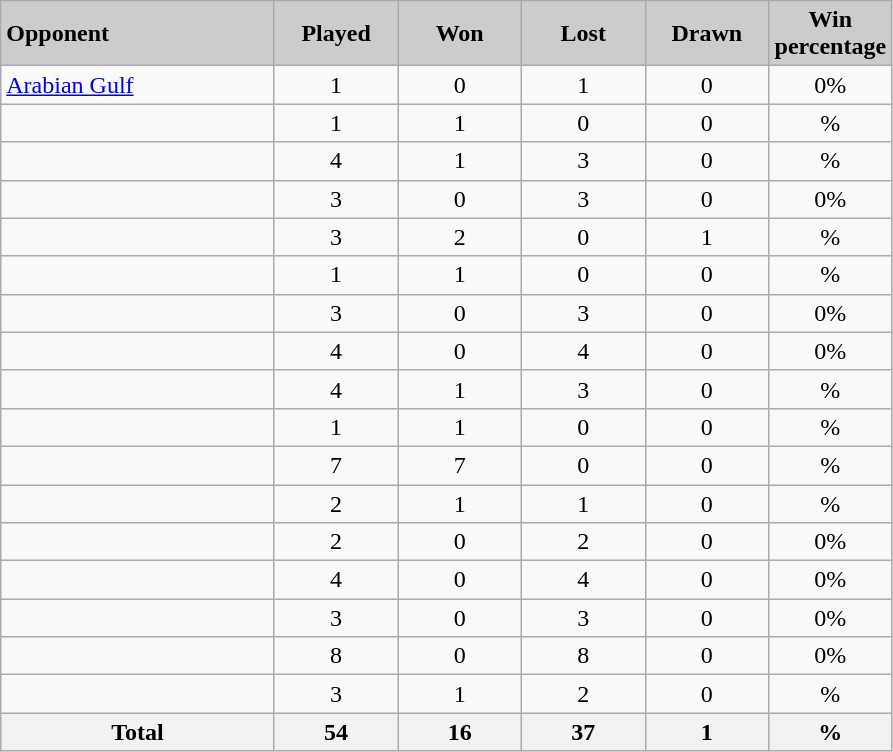<table class="wikitable sortable" style="border:1px solid #ccc;">
<tr>
<th style="width:175px; text-align:left; background:#ccc;">Opponent</th>
<th style="width:75px; text-align:center; background:#ccc;">Played</th>
<th style="width:75px; text-align:center; background:#ccc;">Won</th>
<th style="width:75px; text-align:center; background:#ccc;">Lost</th>
<th style="width:75px; text-align:center; background:#ccc;">Drawn</th>
<th style="width:75px; text-align:center; background:#ccc;">Win percentage</th>
</tr>
<tr style="text-align:center;">
<td align="left"> <a href='#'>Arabian Gulf</a></td>
<td>1</td>
<td>0</td>
<td>1</td>
<td>0</td>
<td>0%</td>
</tr>
<tr style="text-align:center;">
<td align="left"></td>
<td>1</td>
<td>1</td>
<td>0</td>
<td>0</td>
<td>%</td>
</tr>
<tr style="text-align:center;">
<td align="left"></td>
<td>4</td>
<td>1</td>
<td>3</td>
<td>0</td>
<td>%</td>
</tr>
<tr style="text-align:center;">
<td align="left"></td>
<td>3</td>
<td>0</td>
<td>3</td>
<td>0</td>
<td>0%</td>
</tr>
<tr style="text-align:center;">
<td align="left"></td>
<td>3</td>
<td>2</td>
<td>0</td>
<td>1</td>
<td>%</td>
</tr>
<tr style="text-align:center;">
<td align="left"></td>
<td>1</td>
<td>1</td>
<td>0</td>
<td>0</td>
<td>%</td>
</tr>
<tr style="text-align:center;">
<td align="left"></td>
<td>3</td>
<td>0</td>
<td>3</td>
<td>0</td>
<td>0%</td>
</tr>
<tr style="text-align:center;">
<td align="left"></td>
<td>4</td>
<td>0</td>
<td>4</td>
<td>0</td>
<td>0%</td>
</tr>
<tr style="text-align:center;">
<td align="left"></td>
<td>4</td>
<td>1</td>
<td>3</td>
<td>0</td>
<td>%</td>
</tr>
<tr style="text-align:center;">
<td align="left"></td>
<td>1</td>
<td>1</td>
<td>0</td>
<td>0</td>
<td>%</td>
</tr>
<tr style="text-align:center;">
<td align="left"></td>
<td>7</td>
<td>7</td>
<td>0</td>
<td>0</td>
<td>%</td>
</tr>
<tr style="text-align:center;">
<td align="left"></td>
<td>2</td>
<td>1</td>
<td>1</td>
<td>0</td>
<td>%</td>
</tr>
<tr style="text-align:center;">
<td align="left"></td>
<td>2</td>
<td>0</td>
<td>2</td>
<td>0</td>
<td>0%</td>
</tr>
<tr style="text-align:center;">
<td align="left"></td>
<td>4</td>
<td>0</td>
<td>4</td>
<td>0</td>
<td>0%</td>
</tr>
<tr style="text-align:center;">
<td align="left"></td>
<td>3</td>
<td>0</td>
<td>3</td>
<td>0</td>
<td>0%</td>
</tr>
<tr style="text-align:center;">
<td align="left"></td>
<td>8</td>
<td>0</td>
<td>8</td>
<td>0</td>
<td>0%</td>
</tr>
<tr style="text-align:center;">
<td align="left"></td>
<td>3</td>
<td>1</td>
<td>2</td>
<td>0</td>
<td>%</td>
</tr>
<tr style="text-align:center;">
<th>Total</th>
<th><strong>54</strong></th>
<th><strong>16</strong></th>
<th><strong>37</strong></th>
<th><strong>1</strong></th>
<th><strong>%</strong></th>
</tr>
</table>
